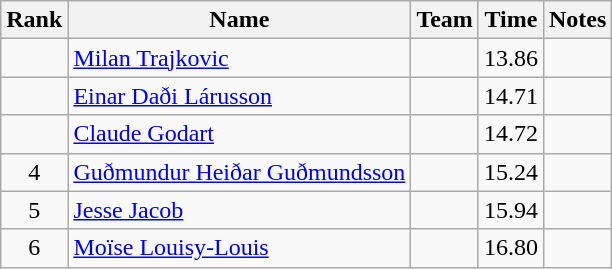<table class="wikitable sortable" style="text-align:center">
<tr>
<th>Rank</th>
<th>Name</th>
<th>Team</th>
<th>Time</th>
<th>Notes</th>
</tr>
<tr>
<td></td>
<td align="left"><a href='#'>Milan Trajkovic</a></td>
<td align=left></td>
<td>13.86</td>
<td></td>
</tr>
<tr>
<td></td>
<td align="left"><a href='#'>Einar Daði Lárusson</a></td>
<td align=left></td>
<td>14.71</td>
<td></td>
</tr>
<tr>
<td></td>
<td align="left"><a href='#'>Claude Godart</a></td>
<td align=left></td>
<td>14.72</td>
<td></td>
</tr>
<tr>
<td>4</td>
<td align="left"><a href='#'>Guðmundur Heiðar Guðmundsson</a></td>
<td align=left></td>
<td>15.24</td>
<td></td>
</tr>
<tr>
<td>5</td>
<td align="left"><a href='#'>Jesse Jacob</a></td>
<td align=left></td>
<td>15.94</td>
<td></td>
</tr>
<tr>
<td>6</td>
<td align="left"><a href='#'>Moïse Louisy-Louis</a></td>
<td align=left></td>
<td>16.80</td>
<td></td>
</tr>
</table>
